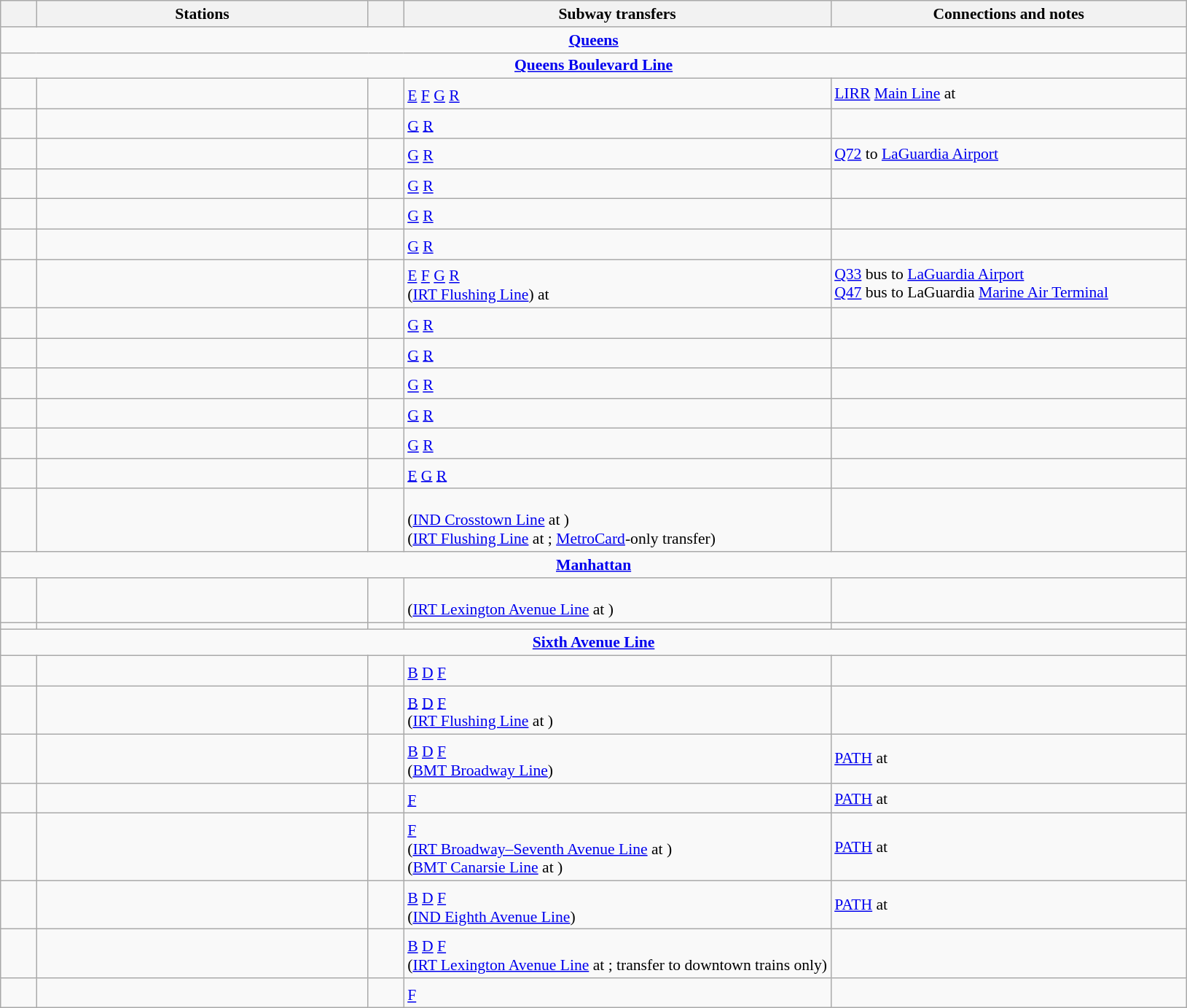<table class="wikitable collapsible" style="font-size:90%" summary="Service information for the V train and its stations, including service times, ADA-accessibility, subway transfers, and non-subway connections.">
<tr>
<th width=3%></th>
<th width=28%>Stations</th>
<th width=3%></th>
<th width=36%>Subway transfers</th>
<th width=30%>Connections and notes</th>
</tr>
<tr>
<td style="font-weight:bold; text-align:center" colspan=5><a href='#'>Queens</a></td>
</tr>
<tr>
<td style="font-weight:bold; text-align:center" colspan=5><a href='#'>Queens Boulevard Line</a></td>
</tr>
<tr>
<td align=center></td>
<td></td>
<td align=center></td>
<td><a href='#'>E</a> <sup></sup> <a href='#'>F</a> <sup></sup> <a href='#'>G</a> <sup></sup> <a href='#'>R</a> <sup></sup></td>
<td><a href='#'>LIRR</a> <a href='#'>Main Line</a> at </td>
</tr>
<tr>
<td align=center></td>
<td></td>
<td></td>
<td><a href='#'>G</a> <sup></sup> <a href='#'>R</a> <sup></sup></td>
<td></td>
</tr>
<tr>
<td align=center></td>
<td></td>
<td></td>
<td><a href='#'>G</a> <sup></sup> <a href='#'>R</a> <sup></sup></td>
<td><a href='#'>Q72</a> to <a href='#'>LaGuardia Airport</a></td>
</tr>
<tr>
<td align=center></td>
<td></td>
<td></td>
<td><a href='#'>G</a> <sup></sup> <a href='#'>R</a> <sup></sup></td>
<td></td>
</tr>
<tr>
<td align=center></td>
<td></td>
<td></td>
<td><a href='#'>G</a> <sup></sup> <a href='#'>R</a> <sup></sup></td>
<td></td>
</tr>
<tr>
<td align=center></td>
<td></td>
<td></td>
<td><a href='#'>G</a> <sup></sup> <a href='#'>R</a> <sup></sup></td>
<td></td>
</tr>
<tr>
<td align=center></td>
<td></td>
<td align=center></td>
<td><a href='#'>E</a> <sup></sup> <a href='#'>F</a> <sup></sup> <a href='#'>G</a> <sup></sup> <a href='#'>R</a> <sup></sup><br> (<a href='#'>IRT Flushing Line</a>) at </td>
<td><a href='#'>Q33</a> bus to <a href='#'>LaGuardia Airport</a><br><a href='#'>Q47</a> bus to LaGuardia <a href='#'>Marine Air Terminal</a></td>
</tr>
<tr>
<td align=center></td>
<td></td>
<td></td>
<td><a href='#'>G</a> <sup></sup> <a href='#'>R</a> <sup></sup></td>
<td></td>
</tr>
<tr>
<td align=center></td>
<td></td>
<td align=center></td>
<td><a href='#'>G</a> <sup></sup> <a href='#'>R</a> <sup></sup></td>
<td></td>
</tr>
<tr>
<td align=center></td>
<td></td>
<td></td>
<td><a href='#'>G</a> <sup></sup> <a href='#'>R</a> <sup></sup></td>
<td></td>
</tr>
<tr>
<td align=center></td>
<td></td>
<td></td>
<td><a href='#'>G</a> <sup></sup> <a href='#'>R</a> <sup></sup></td>
<td></td>
</tr>
<tr>
<td align=center></td>
<td></td>
<td></td>
<td><a href='#'>G</a> <sup></sup> <a href='#'>R</a> <sup></sup></td>
<td></td>
</tr>
<tr>
<td align=center></td>
<td></td>
<td align="center"></td>
<td><a href='#'>E</a> <sup></sup> <a href='#'>G</a> <sup></sup> <a href='#'>R</a> <sup></sup></td>
<td></td>
</tr>
<tr>
<td align=center></td>
<td></td>
<td align=center></td>
<td><br> (<a href='#'>IND Crosstown Line</a> at )<br> (<a href='#'>IRT Flushing Line</a> at ; <a href='#'>MetroCard</a>-only transfer)</td>
<td></td>
</tr>
<tr>
<td style="font-weight:bold; text-align:center" colspan=5><a href='#'>Manhattan</a></td>
</tr>
<tr>
<td align=center></td>
<td></td>
<td align=center></td>
<td><br> (<a href='#'>IRT Lexington Avenue Line</a> at )</td>
<td></td>
</tr>
<tr>
<td align=center></td>
<td></td>
<td></td>
<td></td>
<td></td>
</tr>
<tr>
<td style="font-weight:bold; text-align:center" colspan=5><a href='#'>Sixth Avenue Line</a></td>
</tr>
<tr>
<td align=center></td>
<td></td>
<td align=center></td>
<td><a href='#'>B</a> <sup></sup> <a href='#'>D</a> <sup></sup> <a href='#'>F</a> <sup></sup></td>
<td></td>
</tr>
<tr>
<td align=center></td>
<td></td>
<td></td>
<td><a href='#'>B</a> <sup></sup> <a href='#'>D</a> <sup></sup> <a href='#'>F</a> <sup></sup><br> (<a href='#'>IRT Flushing Line</a> at )</td>
<td></td>
</tr>
<tr>
<td align=center></td>
<td></td>
<td align=center></td>
<td><a href='#'>B</a> <sup></sup> <a href='#'>D</a> <sup></sup> <a href='#'>F</a> <sup></sup><br> (<a href='#'>BMT Broadway Line</a>)</td>
<td><a href='#'>PATH</a> at </td>
</tr>
<tr>
<td align=center></td>
<td></td>
<td></td>
<td><a href='#'>F</a> <sup></sup></td>
<td><a href='#'>PATH</a> at </td>
</tr>
<tr>
<td align=center></td>
<td></td>
<td align=center></td>
<td><a href='#'>F</a> <sup></sup><br> (<a href='#'>IRT Broadway–Seventh Avenue Line</a> at )<br> (<a href='#'>BMT Canarsie Line</a> at )</td>
<td><a href='#'>PATH</a> at </td>
</tr>
<tr>
<td align=center></td>
<td></td>
<td align=center></td>
<td><a href='#'>B</a> <sup></sup> <a href='#'>D</a> <sup></sup> <a href='#'>F</a> <sup></sup><br> (<a href='#'>IND Eighth Avenue Line</a>)</td>
<td><a href='#'>PATH</a> at </td>
</tr>
<tr>
<td align=center></td>
<td></td>
<td align=center></td>
<td><a href='#'>B</a> <sup></sup> <a href='#'>D</a> <sup></sup> <a href='#'>F</a> <sup></sup><br> (<a href='#'>IRT Lexington Avenue Line</a> at ; transfer to downtown trains only)</td>
<td></td>
</tr>
<tr>
<td align=center></td>
<td></td>
<td></td>
<td><a href='#'>F</a> <sup></sup></td>
<td></td>
</tr>
</table>
